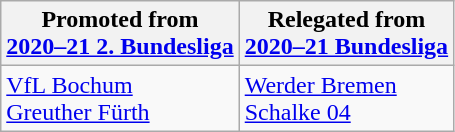<table class="wikitable">
<tr>
<th>Promoted from<br><a href='#'>2020–21 2. Bundesliga</a></th>
<th>Relegated from<br><a href='#'>2020–21 Bundesliga</a></th>
</tr>
<tr>
<td><a href='#'>VfL Bochum</a><br><a href='#'>Greuther Fürth</a></td>
<td><a href='#'>Werder Bremen</a><br><a href='#'>Schalke 04</a></td>
</tr>
</table>
